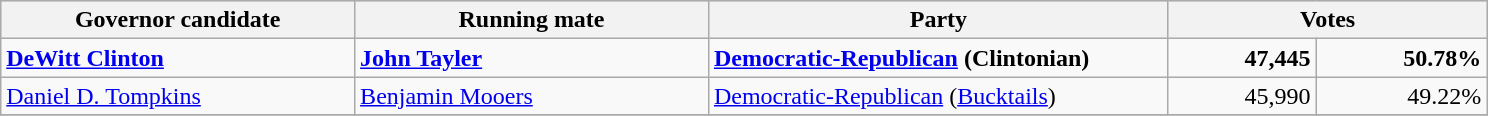<table class=wikitable>
<tr bgcolor=lightgrey>
<th width="20%">Governor candidate</th>
<th width="20%">Running mate</th>
<th width="26%">Party</th>
<th width="18%" colspan="2">Votes</th>
</tr>
<tr>
<td><strong><a href='#'>DeWitt Clinton</a></strong></td>
<td><strong><a href='#'>John Tayler</a></strong></td>
<td><strong><a href='#'>Democratic-Republican</a> (Clintonian)</strong></td>
<td align="right"><strong>47,445</strong></td>
<td align="right"><strong>50.78%</strong></td>
</tr>
<tr>
<td><a href='#'>Daniel D. Tompkins</a></td>
<td><a href='#'>Benjamin Mooers</a></td>
<td><a href='#'>Democratic-Republican</a> (<a href='#'>Bucktails</a>)</td>
<td align="right">45,990</td>
<td align="right">49.22%</td>
</tr>
<tr>
</tr>
</table>
